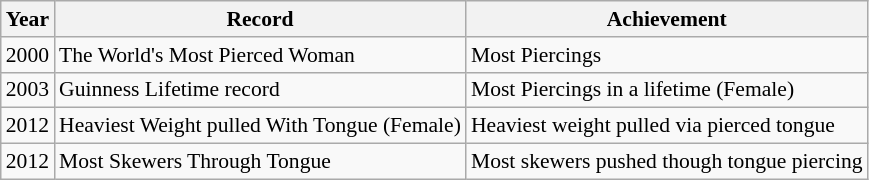<table class="wikitable plainrowheaders" style="text-align:left; font-size:90%;">
<tr>
<th>Year</th>
<th>Record</th>
<th>Achievement</th>
</tr>
<tr>
<td>2000</td>
<td>The World's Most Pierced Woman</td>
<td>Most Piercings</td>
</tr>
<tr>
<td>2003</td>
<td>Guinness Lifetime record</td>
<td>Most Piercings in a lifetime (Female)</td>
</tr>
<tr>
<td>2012</td>
<td>Heaviest Weight pulled With Tongue (Female)</td>
<td>Heaviest weight pulled via pierced tongue</td>
</tr>
<tr>
<td>2012</td>
<td>Most Skewers Through Tongue</td>
<td>Most skewers pushed though tongue piercing</td>
</tr>
</table>
